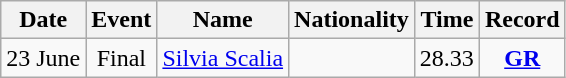<table class=wikitable style=text-align:center>
<tr>
<th>Date</th>
<th>Event</th>
<th>Name</th>
<th>Nationality</th>
<th>Time</th>
<th>Record</th>
</tr>
<tr>
<td>23 June</td>
<td>Final</td>
<td align=left><a href='#'>Silvia Scalia</a></td>
<td align=left></td>
<td>28.33</td>
<td><strong><a href='#'>GR</a></strong></td>
</tr>
</table>
